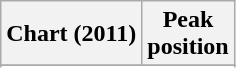<table class="wikitable sortable plainrowheaders" style="text-align:center">
<tr>
<th scope="col">Chart (2011)</th>
<th scope="col">Peak<br> position</th>
</tr>
<tr>
</tr>
<tr>
</tr>
<tr>
</tr>
<tr>
</tr>
<tr>
</tr>
</table>
